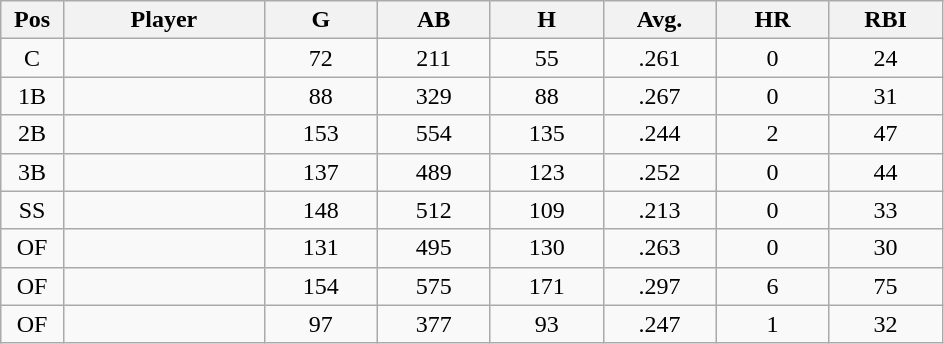<table class="wikitable sortable">
<tr>
<th bgcolor="#DDDDFF" width="5%">Pos</th>
<th bgcolor="#DDDDFF" width="16%">Player</th>
<th bgcolor="#DDDDFF" width="9%">G</th>
<th bgcolor="#DDDDFF" width="9%">AB</th>
<th bgcolor="#DDDDFF" width="9%">H</th>
<th bgcolor="#DDDDFF" width="9%">Avg.</th>
<th bgcolor="#DDDDFF" width="9%">HR</th>
<th bgcolor="#DDDDFF" width="9%">RBI</th>
</tr>
<tr align="center">
<td>C</td>
<td></td>
<td>72</td>
<td>211</td>
<td>55</td>
<td>.261</td>
<td>0</td>
<td>24</td>
</tr>
<tr align="center">
<td>1B</td>
<td></td>
<td>88</td>
<td>329</td>
<td>88</td>
<td>.267</td>
<td>0</td>
<td>31</td>
</tr>
<tr align="center">
<td>2B</td>
<td></td>
<td>153</td>
<td>554</td>
<td>135</td>
<td>.244</td>
<td>2</td>
<td>47</td>
</tr>
<tr align="center">
<td>3B</td>
<td></td>
<td>137</td>
<td>489</td>
<td>123</td>
<td>.252</td>
<td>0</td>
<td>44</td>
</tr>
<tr align="center">
<td>SS</td>
<td></td>
<td>148</td>
<td>512</td>
<td>109</td>
<td>.213</td>
<td>0</td>
<td>33</td>
</tr>
<tr align="center">
<td>OF</td>
<td></td>
<td>131</td>
<td>495</td>
<td>130</td>
<td>.263</td>
<td>0</td>
<td>30</td>
</tr>
<tr align="center">
<td>OF</td>
<td></td>
<td>154</td>
<td>575</td>
<td>171</td>
<td>.297</td>
<td>6</td>
<td>75</td>
</tr>
<tr align="center">
<td>OF</td>
<td></td>
<td>97</td>
<td>377</td>
<td>93</td>
<td>.247</td>
<td>1</td>
<td>32</td>
</tr>
</table>
